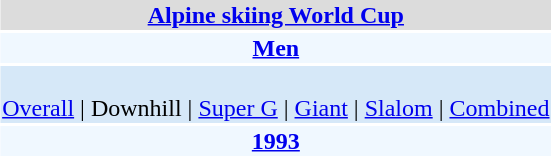<table align="right" class="toccolours" style="margin: 0 0 1em 1em;">
<tr>
<td colspan="2" align=center bgcolor=Gainsboro><strong><a href='#'>Alpine skiing World Cup</a></strong></td>
</tr>
<tr>
<td colspan="2" align=center bgcolor=AliceBlue><strong><a href='#'>Men</a></strong></td>
</tr>
<tr>
<td colspan="2" align=center bgcolor=D6E8F8><br><a href='#'>Overall</a> | 
Downhill | 
<a href='#'>Super G</a> | 
<a href='#'>Giant</a> | 
<a href='#'>Slalom</a> | 
<a href='#'>Combined</a></td>
</tr>
<tr>
<td colspan="2" align=center bgcolor=AliceBlue><strong><a href='#'>1993</a></strong></td>
</tr>
</table>
